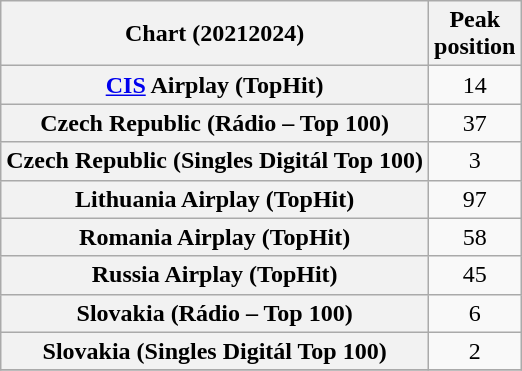<table class="wikitable plainrowheaders sortable" style="text-align:center">
<tr>
<th scope="col">Chart (20212024)</th>
<th scope="col">Peak<br>position</th>
</tr>
<tr>
<th scope="row"><a href='#'>CIS</a> Airplay (TopHit)</th>
<td>14</td>
</tr>
<tr>
<th scope="row">Czech Republic (Rádio – Top 100)</th>
<td>37</td>
</tr>
<tr>
<th scope="row">Czech Republic (Singles Digitál Top 100)</th>
<td>3</td>
</tr>
<tr>
<th scope="row">Lithuania Airplay (TopHit)</th>
<td>97</td>
</tr>
<tr>
<th scope="row">Romania Airplay (TopHit)</th>
<td>58</td>
</tr>
<tr>
<th scope="row">Russia Airplay (TopHit)</th>
<td>45</td>
</tr>
<tr>
<th scope="row">Slovakia (Rádio – Top 100)</th>
<td>6</td>
</tr>
<tr>
<th scope="row">Slovakia (Singles Digitál Top 100)</th>
<td>2</td>
</tr>
<tr>
</tr>
</table>
